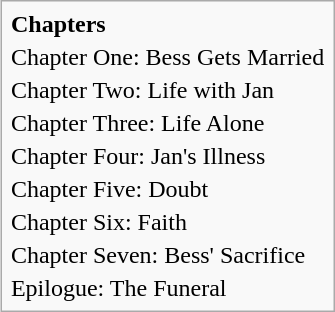<table class="infobox">
<tr>
<th style="font-size:100%; text-align: left;">Chapters</th>
</tr>
<tr>
<td>Chapter One: Bess Gets Married</td>
</tr>
<tr>
<td>Chapter Two: Life with Jan</td>
</tr>
<tr>
<td>Chapter Three: Life Alone</td>
</tr>
<tr>
<td>Chapter Four: Jan's Illness</td>
</tr>
<tr>
<td>Chapter Five: Doubt</td>
</tr>
<tr>
<td>Chapter Six: Faith</td>
</tr>
<tr>
<td>Chapter Seven: Bess' Sacrifice</td>
</tr>
<tr>
<td>Epilogue: The Funeral</td>
</tr>
</table>
